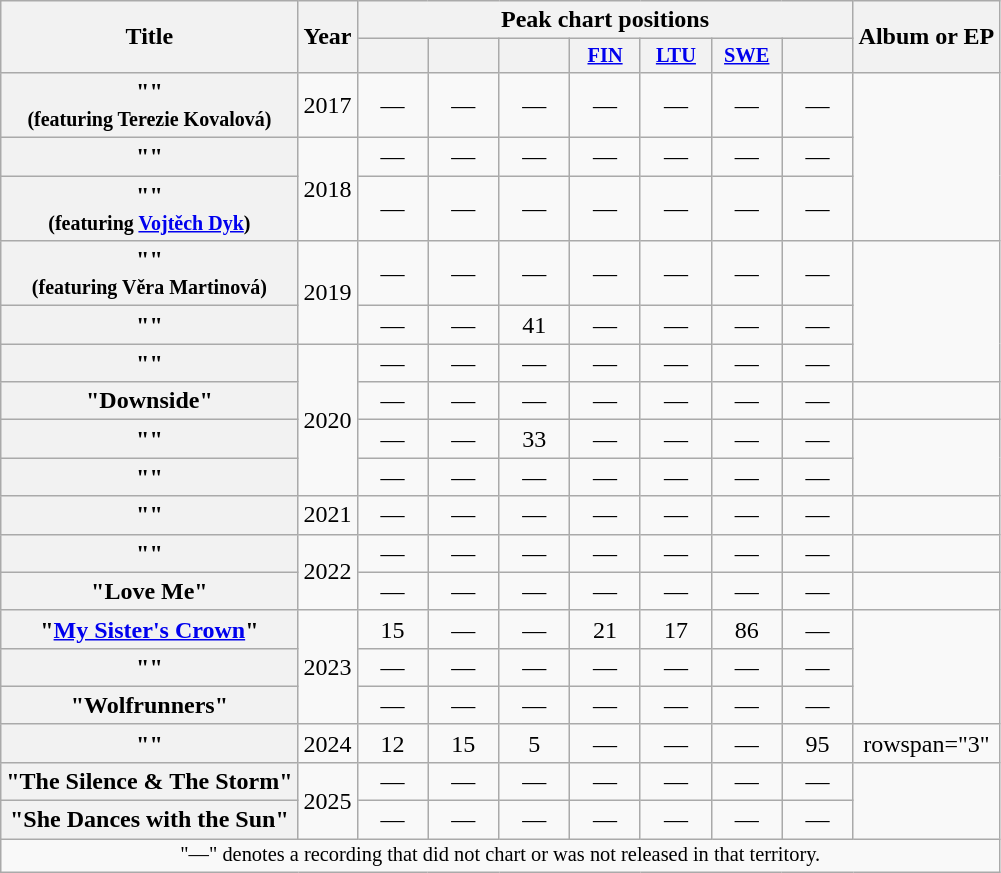<table class="wikitable plainrowheaders" style="text-align:center;">
<tr>
<th scope="col" rowspan="2">Title</th>
<th scope="col" rowspan="2">Year</th>
<th colspan="7" scope="col">Peak chart positions</th>
<th scope="col" rowspan="2">Album or EP</th>
</tr>
<tr>
<th style="width:3em;font-size:85%;"><a href='#'></a><br></th>
<th style="width:3em;font-size:85%;"><a href='#'></a><br></th>
<th style="width:3em;font-size:85%;"><a href='#'></a><br></th>
<th style="width:3em;font-size:85%;"><a href='#'>FIN</a><br></th>
<th style="width:3em;font-size:85%;"><a href='#'>LTU</a><br></th>
<th style="width:3em;font-size:85%;"><a href='#'>SWE</a><br></th>
<th style="width:3em;font-size:85%;"><a href='#'></a><br></th>
</tr>
<tr>
<th scope="row">""<br><small>(featuring Terezie Kovalová)</small></th>
<td>2017</td>
<td>—</td>
<td>—</td>
<td>—</td>
<td>—</td>
<td>—</td>
<td>—</td>
<td>—</td>
<td rowspan="3"><em></em></td>
</tr>
<tr>
<th scope="row">""</th>
<td rowspan="2">2018</td>
<td>—</td>
<td>—</td>
<td>—</td>
<td>—</td>
<td>—</td>
<td>—</td>
<td>—</td>
</tr>
<tr>
<th scope="row">""<br><small>(featuring <a href='#'>Vojtěch Dyk</a>)</small></th>
<td>—</td>
<td>—</td>
<td>—</td>
<td>—</td>
<td>—</td>
<td>—</td>
<td>—</td>
</tr>
<tr>
<th scope="row">""<br><small>(featuring Věra Martinová)</small></th>
<td rowspan="2">2019</td>
<td>—</td>
<td>—</td>
<td>—</td>
<td>—</td>
<td>—</td>
<td>—</td>
<td>—</td>
<td rowspan="3"></td>
</tr>
<tr>
<th scope="row">""</th>
<td>—</td>
<td>—</td>
<td>41</td>
<td>—</td>
<td>—</td>
<td>—</td>
<td>—</td>
</tr>
<tr>
<th scope="row">""</th>
<td rowspan="4">2020</td>
<td>—</td>
<td>—</td>
<td>—</td>
<td>—</td>
<td>—</td>
<td>—</td>
<td>—</td>
</tr>
<tr>
<th scope="row">"Downside"</th>
<td>—</td>
<td>—</td>
<td>—</td>
<td>—</td>
<td>—</td>
<td>—</td>
<td>—</td>
<td></td>
</tr>
<tr>
<th scope="row">""</th>
<td>—</td>
<td>—</td>
<td>33</td>
<td>—</td>
<td>—</td>
<td>—</td>
<td>—</td>
<td rowspan="2"></td>
</tr>
<tr>
<th scope="row">""</th>
<td>—</td>
<td>—</td>
<td>—</td>
<td>—</td>
<td>—</td>
<td>—</td>
<td>—</td>
</tr>
<tr>
<th scope="row">""</th>
<td>2021</td>
<td>—</td>
<td>—</td>
<td>—</td>
<td>—</td>
<td>—</td>
<td>—</td>
<td>—</td>
<td></td>
</tr>
<tr>
<th scope="row">""</th>
<td rowspan="2">2022</td>
<td>—</td>
<td>—</td>
<td>—</td>
<td>—</td>
<td>—</td>
<td>—</td>
<td>—</td>
<td><em></em></td>
</tr>
<tr>
<th scope="row">"Love Me"</th>
<td>—</td>
<td>—</td>
<td>—</td>
<td>—</td>
<td>—</td>
<td>—</td>
<td>—</td>
<td></td>
</tr>
<tr>
<th scope="row">"<a href='#'>My Sister's Crown</a>"</th>
<td rowspan="3">2023</td>
<td>15</td>
<td>—</td>
<td>—</td>
<td>21</td>
<td>17</td>
<td>86</td>
<td>—</td>
<td rowspan="3"><em></em></td>
</tr>
<tr>
<th scope="row">""</th>
<td>—</td>
<td>—</td>
<td>—</td>
<td>—</td>
<td>—</td>
<td>—</td>
<td>—</td>
</tr>
<tr>
<th scope="row">"Wolfrunners"</th>
<td>—</td>
<td>—</td>
<td>—</td>
<td>—</td>
<td>—</td>
<td>—</td>
<td>—</td>
</tr>
<tr>
<th scope="row">""<br></th>
<td>2024</td>
<td>12</td>
<td>15</td>
<td>5</td>
<td>—</td>
<td>—</td>
<td>—</td>
<td>95</td>
<td>rowspan="3" </td>
</tr>
<tr>
<th scope="row">"The Silence & The Storm"<br></th>
<td rowspan="2">2025</td>
<td>—</td>
<td>—</td>
<td>—</td>
<td>—</td>
<td>—</td>
<td>—</td>
<td>—</td>
</tr>
<tr>
<th scope="row">"She Dances with the Sun"<br></th>
<td>—</td>
<td>—</td>
<td>—</td>
<td>—</td>
<td>—</td>
<td>—</td>
<td>—</td>
</tr>
<tr>
<td colspan="10" style="font-size:85%">"—" denotes a recording that did not chart or was not released in that territory.</td>
</tr>
</table>
